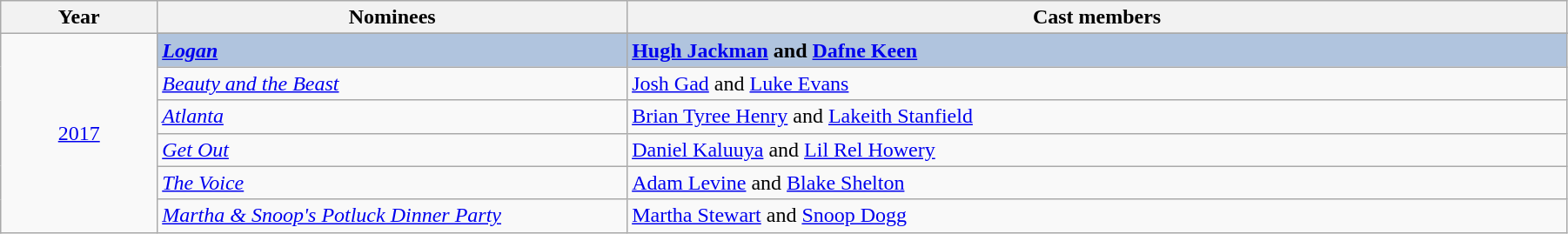<table class="wikitable" width="95%" cellpadding="5">
<tr>
<th width="10%">Year</th>
<th width="30%">Nominees</th>
<th width="60%">Cast members</th>
</tr>
<tr>
<td rowspan="7" align="center"><a href='#'>2017</a></td>
</tr>
<tr style="background:#B0C4DE;">
<td><strong><em><a href='#'>Logan</a></em></strong></td>
<td><strong><a href='#'>Hugh Jackman</a> and <a href='#'>Dafne Keen</a></strong></td>
</tr>
<tr>
<td><em><a href='#'>Beauty and the Beast</a></em></td>
<td><a href='#'>Josh Gad</a> and <a href='#'>Luke Evans</a></td>
</tr>
<tr>
<td><em><a href='#'>Atlanta</a></em></td>
<td><a href='#'>Brian Tyree Henry</a> and <a href='#'>Lakeith Stanfield</a></td>
</tr>
<tr>
<td><em><a href='#'>Get Out</a></em></td>
<td><a href='#'>Daniel Kaluuya</a> and <a href='#'>Lil Rel Howery</a></td>
</tr>
<tr>
<td><em><a href='#'>The Voice</a></em></td>
<td><a href='#'>Adam Levine</a> and <a href='#'>Blake Shelton</a></td>
</tr>
<tr>
<td><em><a href='#'>Martha & Snoop's Potluck Dinner Party</a></em></td>
<td><a href='#'>Martha Stewart</a> and <a href='#'>Snoop Dogg</a></td>
</tr>
</table>
